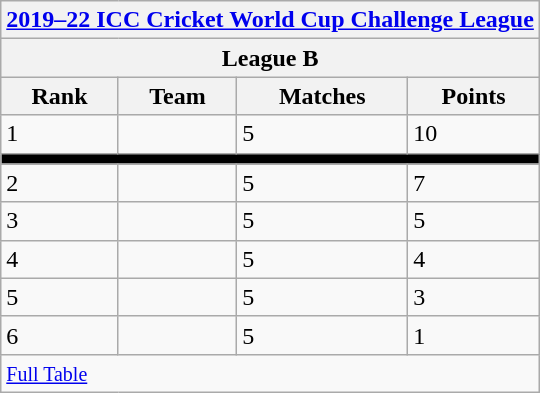<table class="wikitable" style="white-space: nowrap;" style="text-align:center">
<tr>
<th colspan="4"><a href='#'>2019–22 ICC Cricket World Cup Challenge League</a></th>
</tr>
<tr>
<th colspan="4">League B</th>
</tr>
<tr>
<th>Rank</th>
<th>Team</th>
<th>Matches</th>
<th>Points</th>
</tr>
<tr>
<td>1</td>
<td style="text-align:left"></td>
<td>5</td>
<td>10</td>
</tr>
<tr>
<td colspan="4" style="background-color:#000"></td>
</tr>
<tr>
<td>2</td>
<td style="text-align:left"></td>
<td>5</td>
<td>7</td>
</tr>
<tr>
<td>3</td>
<td style="text-align:left"></td>
<td>5</td>
<td>5</td>
</tr>
<tr>
<td>4</td>
<td style="text-align:left"></td>
<td>5</td>
<td>4</td>
</tr>
<tr>
<td>5</td>
<td style="text-align:left"></td>
<td>5</td>
<td>3</td>
</tr>
<tr>
<td>6</td>
<td style="text-align:left"></td>
<td>5</td>
<td>1</td>
</tr>
<tr>
<td colspan="4"><small><a href='#'>Full Table</a></small></td>
</tr>
</table>
